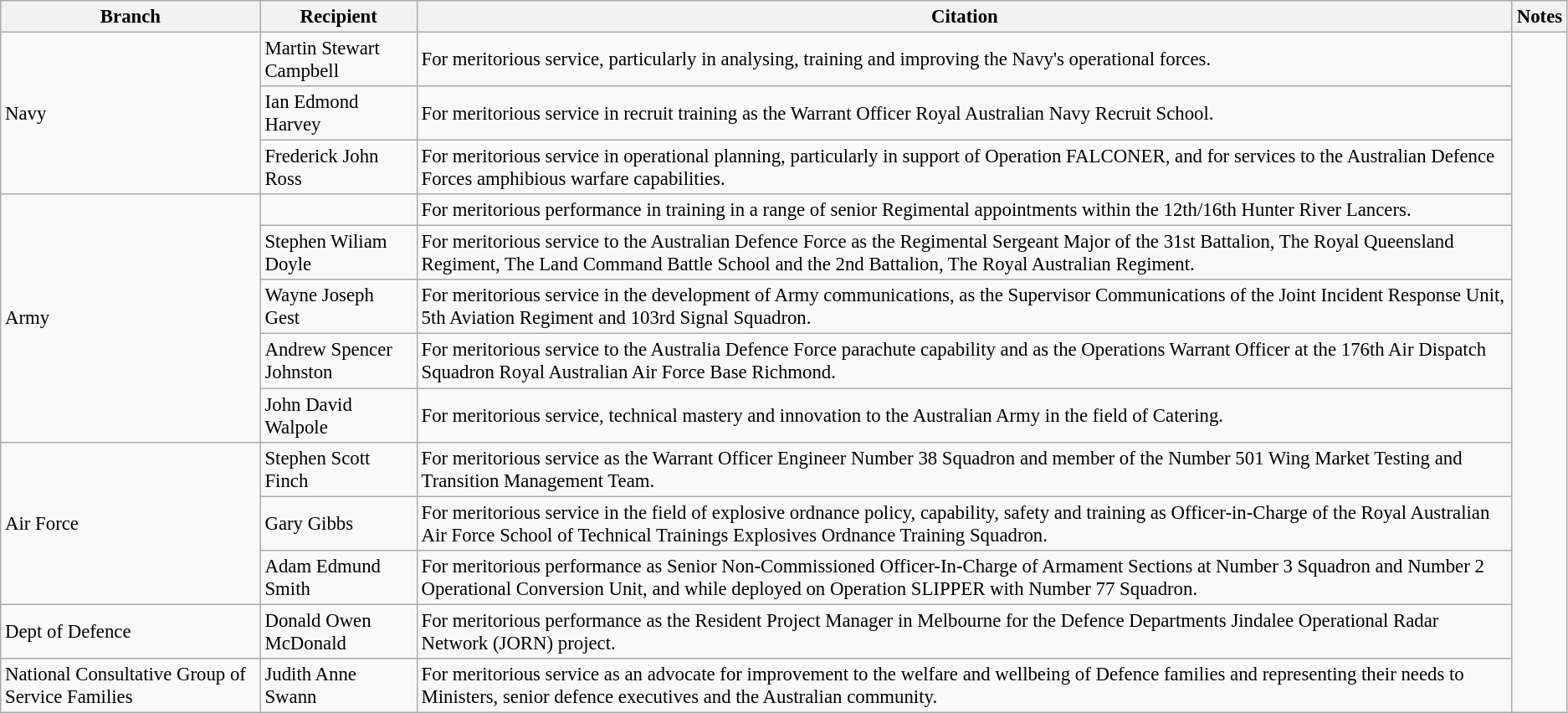<table class="wikitable" style="font-size:95%;">
<tr>
<th>Branch</th>
<th>Recipient</th>
<th>Citation</th>
<th>Notes</th>
</tr>
<tr>
<td rowspan=3>Navy</td>
<td>Martin Stewart Campbell</td>
<td>For meritorious service, particularly in analysing, training and improving the Navy's operational forces.</td>
<td rowspan=40></td>
</tr>
<tr>
<td> Ian Edmond Harvey</td>
<td>For meritorious service in recruit training as the Warrant Officer Royal Australian Navy Recruit School.</td>
</tr>
<tr>
<td> Frederick John Ross</td>
<td>For meritorious service in operational planning, particularly in support of Operation FALCONER, and for services to the Australian Defence Forces amphibious warfare capabilities.</td>
</tr>
<tr>
<td rowspan=5>Army</td>
<td></td>
<td>For meritorious performance in training in a range of senior Regimental appointments within the 12th/16th Hunter River Lancers.</td>
</tr>
<tr>
<td> Stephen Wiliam Doyle</td>
<td>For meritorious service to the Australian Defence Force as the Regimental Sergeant Major of the 31st Battalion, The Royal Queensland Regiment, The Land Command Battle School and the 2nd Battalion, The Royal Australian Regiment.</td>
</tr>
<tr>
<td> Wayne Joseph Gest</td>
<td>For meritorious service in the development of Army communications, as the Supervisor Communications of the Joint Incident Response Unit, 5th Aviation Regiment and 103rd Signal Squadron.</td>
</tr>
<tr>
<td> Andrew Spencer Johnston</td>
<td>For meritorious service to the Australia Defence Force parachute capability and as the Operations Warrant Officer at the 176th Air Dispatch Squadron Royal Australian Air Force Base Richmond.</td>
</tr>
<tr>
<td> John David Walpole</td>
<td>For meritorious service, technical mastery and innovation to the Australian Army in the field of Catering.</td>
</tr>
<tr>
<td rowspan=3>Air Force</td>
<td> Stephen Scott Finch</td>
<td>For meritorious service as the Warrant Officer Engineer Number 38 Squadron and member of the Number 501 Wing Market Testing and Transition Management Team.</td>
</tr>
<tr>
<td> Gary Gibbs</td>
<td>For meritorious service in the field of explosive ordnance policy, capability, safety and training as Officer-in-Charge of the Royal Australian Air Force School of Technical Trainings Explosives Ordnance Training Squadron.</td>
</tr>
<tr>
<td> Adam Edmund Smith</td>
<td>For meritorious performance as Senior Non-Commissioned Officer-In-Charge of Armament Sections at Number 3 Squadron and Number 2 Operational Conversion Unit, and while deployed on Operation SLIPPER with Number 77 Squadron.</td>
</tr>
<tr>
<td rowspan=1>Dept of Defence</td>
<td>Donald Owen McDonald</td>
<td>For meritorious performance as the Resident Project Manager in Melbourne for the Defence Departments Jindalee Operational Radar Network (JORN) project.</td>
</tr>
<tr>
<td rowspan=1>National Consultative Group of Service Families</td>
<td>Judith Anne Swann</td>
<td>For meritorious service as an advocate for improvement to the welfare and wellbeing of Defence families and representing their needs to Ministers, senior defence executives and the Australian community.</td>
</tr>
</table>
